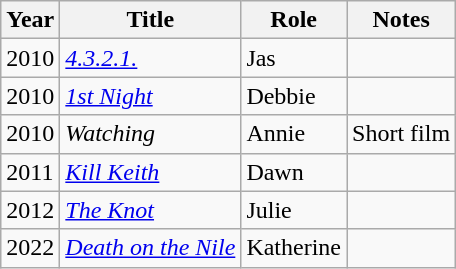<table class="wikitable sortable">
<tr>
<th>Year</th>
<th>Title</th>
<th>Role</th>
<th class=unsortable>Notes</th>
</tr>
<tr>
<td>2010</td>
<td><em><a href='#'>4.3.2.1.</a></em></td>
<td>Jas</td>
<td></td>
</tr>
<tr>
<td>2010</td>
<td><em><a href='#'>1st Night</a></em></td>
<td>Debbie</td>
<td></td>
</tr>
<tr>
<td>2010</td>
<td><em>Watching</em></td>
<td>Annie</td>
<td>Short film</td>
</tr>
<tr>
<td>2011</td>
<td><em><a href='#'>Kill Keith</a></em></td>
<td>Dawn</td>
<td></td>
</tr>
<tr>
<td>2012</td>
<td><em><a href='#'>The Knot</a></em></td>
<td>Julie</td>
<td></td>
</tr>
<tr>
<td>2022</td>
<td><em><a href='#'>Death on the Nile</a></em></td>
<td>Katherine</td>
<td></td>
</tr>
</table>
